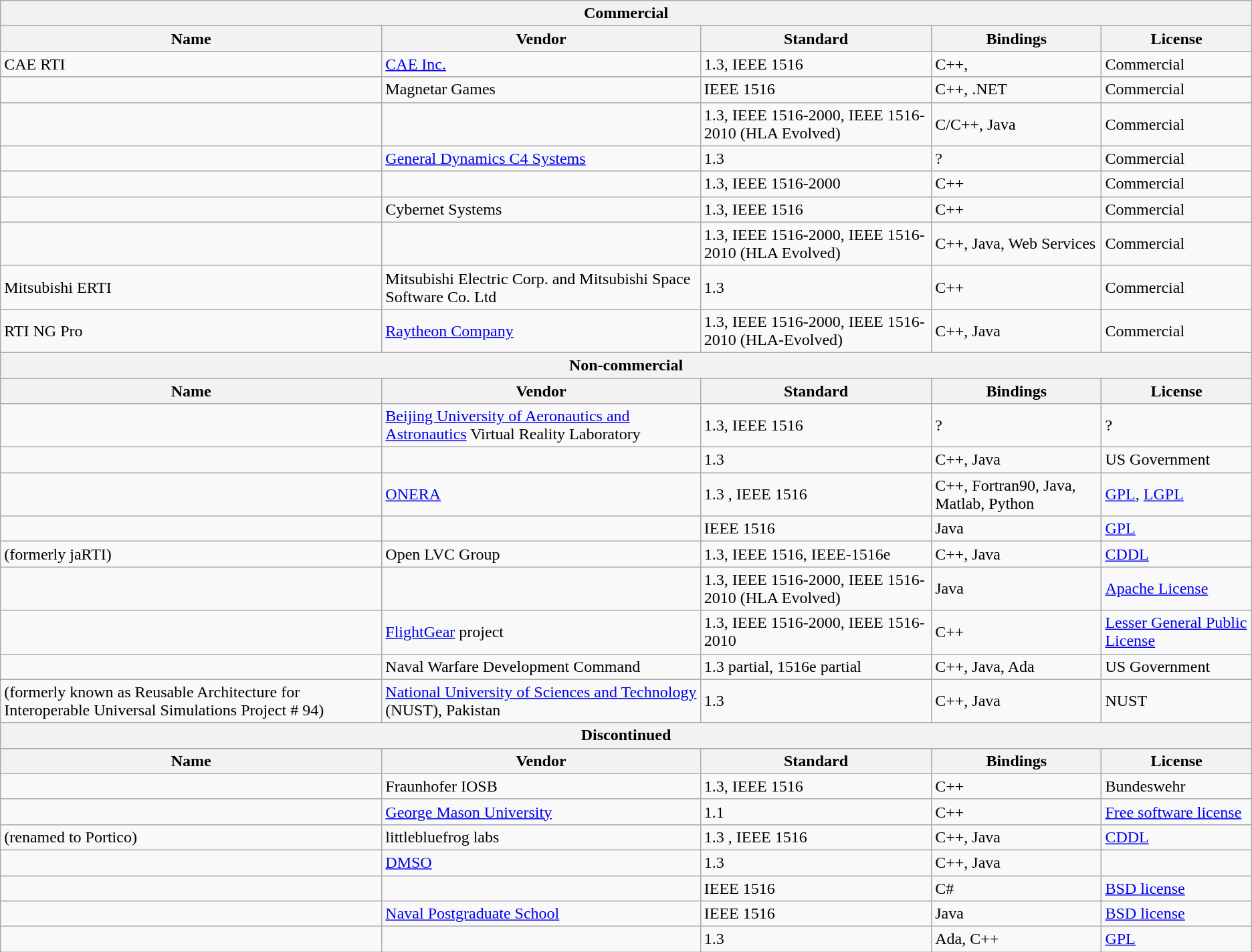<table class="wikitable">
<tr>
<th colspan="5" align="center">Commercial</th>
</tr>
<tr>
<th>Name</th>
<th>Vendor</th>
<th>Standard</th>
<th>Bindings</th>
<th>License</th>
</tr>
<tr>
<td>CAE RTI</td>
<td><a href='#'>CAE Inc.</a></td>
<td>1.3, IEEE 1516</td>
<td>C++,</td>
<td>Commercial</td>
</tr>
<tr>
<td></td>
<td>Magnetar Games</td>
<td>IEEE 1516</td>
<td>C++, .NET</td>
<td>Commercial</td>
</tr>
<tr>
<td></td>
<td></td>
<td>1.3, IEEE 1516-2000, IEEE 1516-2010 (HLA Evolved)</td>
<td>C/C++, Java</td>
<td>Commercial</td>
</tr>
<tr>
<td></td>
<td><a href='#'>General Dynamics C4 Systems</a></td>
<td>1.3</td>
<td>?</td>
<td>Commercial</td>
</tr>
<tr>
<td></td>
<td></td>
<td>1.3, IEEE 1516-2000</td>
<td>C++</td>
<td>Commercial</td>
</tr>
<tr>
<td></td>
<td>Cybernet Systems</td>
<td>1.3, IEEE 1516</td>
<td>C++</td>
<td>Commercial</td>
</tr>
<tr>
<td></td>
<td></td>
<td>1.3, IEEE 1516-2000, IEEE 1516-2010 (HLA Evolved)</td>
<td>C++, Java, Web Services</td>
<td>Commercial</td>
</tr>
<tr>
<td>Mitsubishi ERTI</td>
<td>Mitsubishi Electric Corp. and Mitsubishi Space Software Co. Ltd</td>
<td>1.3</td>
<td>C++</td>
<td>Commercial</td>
</tr>
<tr>
<td>RTI NG Pro</td>
<td><a href='#'>Raytheon Company</a></td>
<td>1.3, IEEE 1516-2000, IEEE 1516-2010 (HLA-Evolved)</td>
<td>C++, Java</td>
<td>Commercial</td>
</tr>
<tr>
<th colspan="5" align="center">Non-commercial</th>
</tr>
<tr>
<th>Name</th>
<th>Vendor</th>
<th>Standard</th>
<th>Bindings</th>
<th>License</th>
</tr>
<tr>
<td></td>
<td><a href='#'>Beijing University of Aeronautics and Astronautics</a> Virtual Reality Laboratory</td>
<td>1.3, IEEE 1516</td>
<td>?</td>
<td>?</td>
</tr>
<tr>
<td></td>
<td></td>
<td>1.3</td>
<td>C++, Java</td>
<td>US Government</td>
</tr>
<tr>
<td></td>
<td><a href='#'>ONERA</a></td>
<td>1.3 , IEEE 1516 </td>
<td>C++, Fortran90, Java, Matlab, Python</td>
<td><a href='#'>GPL</a>, <a href='#'>LGPL</a></td>
</tr>
<tr>
<td></td>
<td></td>
<td>IEEE 1516 </td>
<td>Java</td>
<td><a href='#'>GPL</a></td>
</tr>
<tr>
<td> (formerly jaRTI)</td>
<td>Open LVC Group</td>
<td>1.3, IEEE 1516, IEEE-1516e</td>
<td>C++, Java</td>
<td><a href='#'>CDDL</a></td>
</tr>
<tr>
<td></td>
<td></td>
<td>1.3, IEEE 1516-2000, IEEE 1516-2010 (HLA Evolved)</td>
<td>Java</td>
<td><a href='#'>Apache License</a></td>
</tr>
<tr>
<td></td>
<td><a href='#'>FlightGear</a> project</td>
<td>1.3, IEEE 1516-2000, IEEE 1516-2010</td>
<td>C++</td>
<td><a href='#'>Lesser General Public License</a></td>
</tr>
<tr>
<td></td>
<td>Naval Warfare Development Command</td>
<td>1.3 partial, 1516e partial</td>
<td>C++, Java, Ada</td>
<td>US Government</td>
</tr>
<tr>
<td> (formerly known as Reusable Architecture for Interoperable Universal Simulations Project # 94)</td>
<td><a href='#'>National University of Sciences and Technology</a> (NUST), Pakistan</td>
<td>1.3</td>
<td>C++, Java</td>
<td>NUST</td>
</tr>
<tr>
<th colspan="5" align="center">Discontinued</th>
</tr>
<tr>
<th>Name</th>
<th>Vendor</th>
<th>Standard</th>
<th>Bindings</th>
<th>License</th>
</tr>
<tr>
<td></td>
<td>Fraunhofer IOSB</td>
<td>1.3, IEEE 1516</td>
<td>C++</td>
<td>Bundeswehr</td>
</tr>
<tr>
<td></td>
<td><a href='#'>George Mason University</a></td>
<td>1.1</td>
<td>C++</td>
<td><a href='#'>Free software license</a></td>
</tr>
<tr>
<td> (renamed to Portico)</td>
<td>littlebluefrog labs</td>
<td>1.3 , IEEE 1516 </td>
<td>C++, Java</td>
<td><a href='#'>CDDL</a></td>
</tr>
<tr>
<td></td>
<td><a href='#'>DMSO</a></td>
<td>1.3</td>
<td>C++, Java</td>
<td></td>
</tr>
<tr>
<td></td>
<td></td>
<td>IEEE 1516</td>
<td>C#</td>
<td><a href='#'>BSD license</a></td>
</tr>
<tr>
<td></td>
<td><a href='#'>Naval Postgraduate School</a></td>
<td>IEEE 1516</td>
<td>Java</td>
<td><a href='#'>BSD license</a></td>
</tr>
<tr>
<td></td>
<td></td>
<td>1.3</td>
<td>Ada, C++</td>
<td><a href='#'>GPL</a></td>
</tr>
</table>
